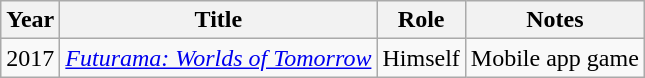<table class="wikitable sortable">
<tr>
<th>Year</th>
<th>Title</th>
<th>Role</th>
<th>Notes</th>
</tr>
<tr>
<td>2017</td>
<td><em><a href='#'>Futurama: Worlds of Tomorrow</a></em></td>
<td>Himself</td>
<td>Mobile app game</td>
</tr>
</table>
